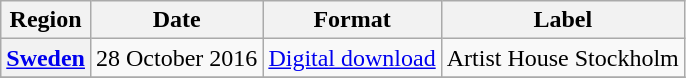<table class="wikitable sortable plainrowheaders">
<tr>
<th scope="col">Region</th>
<th scope="col">Date</th>
<th scope="col">Format</th>
<th scope="col">Label</th>
</tr>
<tr>
<th scope="row"><a href='#'>Sweden</a></th>
<td>28 October 2016</td>
<td><a href='#'>Digital download</a></td>
<td>Artist House Stockholm</td>
</tr>
<tr>
</tr>
</table>
